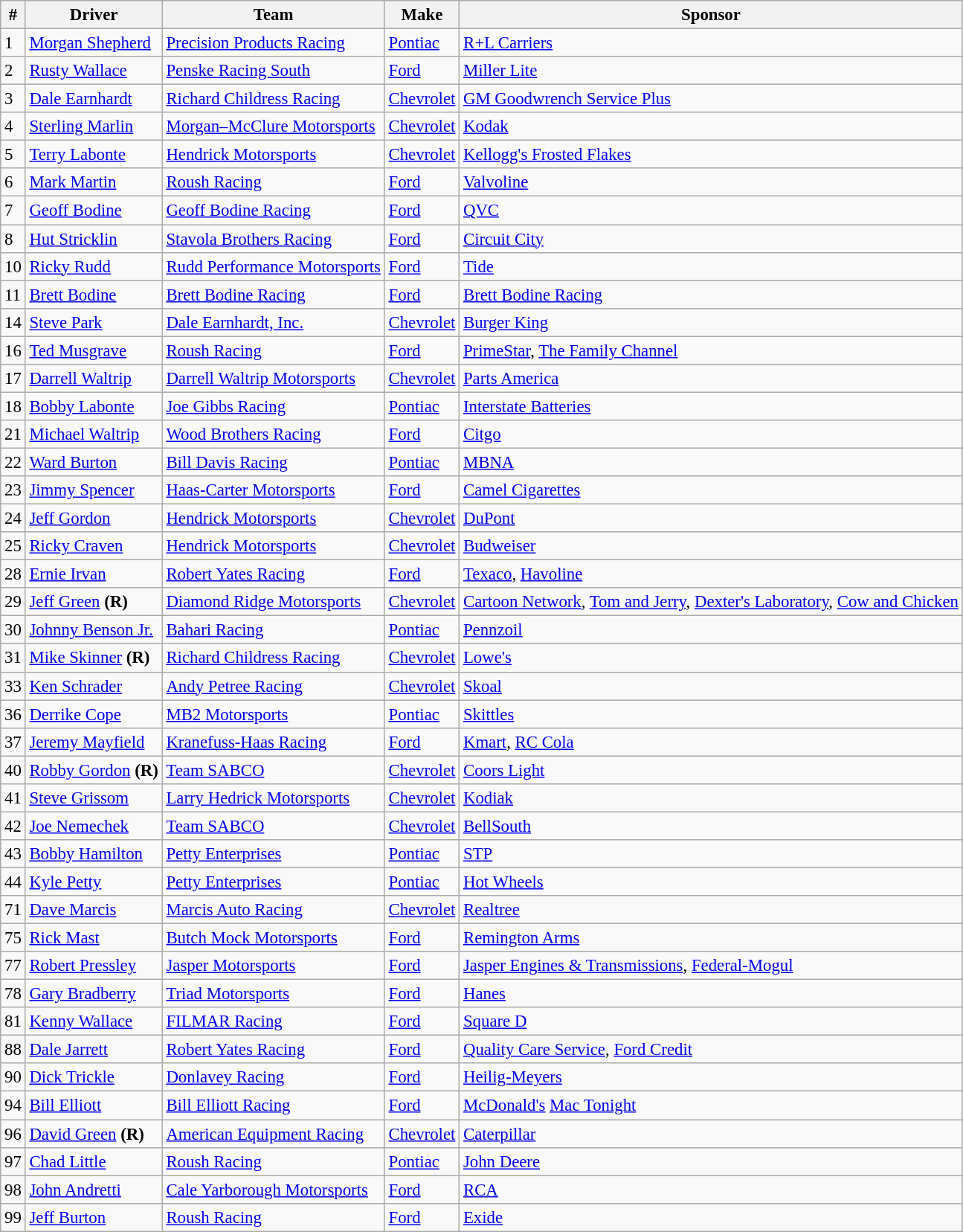<table class="wikitable" style="font-size:95%">
<tr>
<th>#</th>
<th>Driver</th>
<th>Team</th>
<th>Make</th>
<th>Sponsor</th>
</tr>
<tr>
<td>1</td>
<td><a href='#'>Morgan Shepherd</a></td>
<td><a href='#'>Precision Products Racing</a></td>
<td><a href='#'>Pontiac</a></td>
<td><a href='#'>R+L Carriers</a></td>
</tr>
<tr>
<td>2</td>
<td><a href='#'>Rusty Wallace</a></td>
<td><a href='#'>Penske Racing South</a></td>
<td><a href='#'>Ford</a></td>
<td><a href='#'>Miller Lite</a></td>
</tr>
<tr>
<td>3</td>
<td><a href='#'>Dale Earnhardt</a></td>
<td><a href='#'>Richard Childress Racing</a></td>
<td><a href='#'>Chevrolet</a></td>
<td><a href='#'>GM Goodwrench Service Plus</a></td>
</tr>
<tr>
<td>4</td>
<td><a href='#'>Sterling Marlin</a></td>
<td><a href='#'>Morgan–McClure Motorsports</a></td>
<td><a href='#'>Chevrolet</a></td>
<td><a href='#'>Kodak</a></td>
</tr>
<tr>
<td>5</td>
<td><a href='#'>Terry Labonte</a></td>
<td><a href='#'>Hendrick Motorsports</a></td>
<td><a href='#'>Chevrolet</a></td>
<td><a href='#'>Kellogg's Frosted Flakes</a></td>
</tr>
<tr>
<td>6</td>
<td><a href='#'>Mark Martin</a></td>
<td><a href='#'>Roush Racing</a></td>
<td><a href='#'>Ford</a></td>
<td><a href='#'>Valvoline</a></td>
</tr>
<tr>
<td>7</td>
<td><a href='#'>Geoff Bodine</a></td>
<td><a href='#'>Geoff Bodine Racing</a></td>
<td><a href='#'>Ford</a></td>
<td><a href='#'>QVC</a></td>
</tr>
<tr>
<td>8</td>
<td><a href='#'>Hut Stricklin</a></td>
<td><a href='#'>Stavola Brothers Racing</a></td>
<td><a href='#'>Ford</a></td>
<td><a href='#'>Circuit City</a></td>
</tr>
<tr>
<td>10</td>
<td><a href='#'>Ricky Rudd</a></td>
<td><a href='#'>Rudd Performance Motorsports</a></td>
<td><a href='#'>Ford</a></td>
<td><a href='#'>Tide</a></td>
</tr>
<tr>
<td>11</td>
<td><a href='#'>Brett Bodine</a></td>
<td><a href='#'>Brett Bodine Racing</a></td>
<td><a href='#'>Ford</a></td>
<td><a href='#'>Brett Bodine Racing</a></td>
</tr>
<tr>
<td>14</td>
<td><a href='#'>Steve Park</a></td>
<td><a href='#'>Dale Earnhardt, Inc.</a></td>
<td><a href='#'>Chevrolet</a></td>
<td><a href='#'>Burger King</a></td>
</tr>
<tr>
<td>16</td>
<td><a href='#'>Ted Musgrave</a></td>
<td><a href='#'>Roush Racing</a></td>
<td><a href='#'>Ford</a></td>
<td><a href='#'>PrimeStar</a>, <a href='#'>The Family Channel</a></td>
</tr>
<tr>
<td>17</td>
<td><a href='#'>Darrell Waltrip</a></td>
<td><a href='#'>Darrell Waltrip Motorsports</a></td>
<td><a href='#'>Chevrolet</a></td>
<td><a href='#'>Parts America</a></td>
</tr>
<tr>
<td>18</td>
<td><a href='#'>Bobby Labonte</a></td>
<td><a href='#'>Joe Gibbs Racing</a></td>
<td><a href='#'>Pontiac</a></td>
<td><a href='#'>Interstate Batteries</a></td>
</tr>
<tr>
<td>21</td>
<td><a href='#'>Michael Waltrip</a></td>
<td><a href='#'>Wood Brothers Racing</a></td>
<td><a href='#'>Ford</a></td>
<td><a href='#'>Citgo</a></td>
</tr>
<tr>
<td>22</td>
<td><a href='#'>Ward Burton</a></td>
<td><a href='#'>Bill Davis Racing</a></td>
<td><a href='#'>Pontiac</a></td>
<td><a href='#'>MBNA</a></td>
</tr>
<tr>
<td>23</td>
<td><a href='#'>Jimmy Spencer</a></td>
<td><a href='#'>Haas-Carter Motorsports</a></td>
<td><a href='#'>Ford</a></td>
<td><a href='#'>Camel Cigarettes</a></td>
</tr>
<tr>
<td>24</td>
<td><a href='#'>Jeff Gordon</a></td>
<td><a href='#'>Hendrick Motorsports</a></td>
<td><a href='#'>Chevrolet</a></td>
<td><a href='#'>DuPont</a></td>
</tr>
<tr>
<td>25</td>
<td><a href='#'>Ricky Craven</a></td>
<td><a href='#'>Hendrick Motorsports</a></td>
<td><a href='#'>Chevrolet</a></td>
<td><a href='#'>Budweiser</a></td>
</tr>
<tr>
<td>28</td>
<td><a href='#'>Ernie Irvan</a></td>
<td><a href='#'>Robert Yates Racing</a></td>
<td><a href='#'>Ford</a></td>
<td><a href='#'>Texaco</a>, <a href='#'>Havoline</a></td>
</tr>
<tr>
<td>29</td>
<td><a href='#'>Jeff Green</a> <strong>(R)</strong></td>
<td><a href='#'>Diamond Ridge Motorsports</a></td>
<td><a href='#'>Chevrolet</a></td>
<td><a href='#'>Cartoon Network</a>, <a href='#'>Tom and Jerry</a>, <a href='#'>Dexter's Laboratory</a>, <a href='#'>Cow and Chicken</a></td>
</tr>
<tr>
<td>30</td>
<td><a href='#'>Johnny Benson Jr.</a></td>
<td><a href='#'>Bahari Racing</a></td>
<td><a href='#'>Pontiac</a></td>
<td><a href='#'>Pennzoil</a></td>
</tr>
<tr>
<td>31</td>
<td><a href='#'>Mike Skinner</a> <strong>(R)</strong></td>
<td><a href='#'>Richard Childress Racing</a></td>
<td><a href='#'>Chevrolet</a></td>
<td><a href='#'>Lowe's</a></td>
</tr>
<tr>
<td>33</td>
<td><a href='#'>Ken Schrader</a></td>
<td><a href='#'>Andy Petree Racing</a></td>
<td><a href='#'>Chevrolet</a></td>
<td><a href='#'>Skoal</a></td>
</tr>
<tr>
<td>36</td>
<td><a href='#'>Derrike Cope</a></td>
<td><a href='#'>MB2 Motorsports</a></td>
<td><a href='#'>Pontiac</a></td>
<td><a href='#'>Skittles</a></td>
</tr>
<tr>
<td>37</td>
<td><a href='#'>Jeremy Mayfield</a></td>
<td><a href='#'>Kranefuss-Haas Racing</a></td>
<td><a href='#'>Ford</a></td>
<td><a href='#'>Kmart</a>, <a href='#'>RC Cola</a></td>
</tr>
<tr>
<td>40</td>
<td><a href='#'>Robby Gordon</a> <strong>(R)</strong></td>
<td><a href='#'>Team SABCO</a></td>
<td><a href='#'>Chevrolet</a></td>
<td><a href='#'>Coors Light</a></td>
</tr>
<tr>
<td>41</td>
<td><a href='#'>Steve Grissom</a></td>
<td><a href='#'>Larry Hedrick Motorsports</a></td>
<td><a href='#'>Chevrolet</a></td>
<td><a href='#'>Kodiak</a></td>
</tr>
<tr>
<td>42</td>
<td><a href='#'>Joe Nemechek</a></td>
<td><a href='#'>Team SABCO</a></td>
<td><a href='#'>Chevrolet</a></td>
<td><a href='#'>BellSouth</a></td>
</tr>
<tr>
<td>43</td>
<td><a href='#'>Bobby Hamilton</a></td>
<td><a href='#'>Petty Enterprises</a></td>
<td><a href='#'>Pontiac</a></td>
<td><a href='#'>STP</a></td>
</tr>
<tr>
<td>44</td>
<td><a href='#'>Kyle Petty</a></td>
<td><a href='#'>Petty Enterprises</a></td>
<td><a href='#'>Pontiac</a></td>
<td><a href='#'>Hot Wheels</a></td>
</tr>
<tr>
<td>71</td>
<td><a href='#'>Dave Marcis</a></td>
<td><a href='#'>Marcis Auto Racing</a></td>
<td><a href='#'>Chevrolet</a></td>
<td><a href='#'>Realtree</a></td>
</tr>
<tr>
<td>75</td>
<td><a href='#'>Rick Mast</a></td>
<td><a href='#'>Butch Mock Motorsports</a></td>
<td><a href='#'>Ford</a></td>
<td><a href='#'>Remington Arms</a></td>
</tr>
<tr>
<td>77</td>
<td><a href='#'>Robert Pressley</a></td>
<td><a href='#'>Jasper Motorsports</a></td>
<td><a href='#'>Ford</a></td>
<td><a href='#'>Jasper Engines & Transmissions</a>, <a href='#'>Federal-Mogul</a></td>
</tr>
<tr>
<td>78</td>
<td><a href='#'>Gary Bradberry</a></td>
<td><a href='#'>Triad Motorsports</a></td>
<td><a href='#'>Ford</a></td>
<td><a href='#'>Hanes</a></td>
</tr>
<tr>
<td>81</td>
<td><a href='#'>Kenny Wallace</a></td>
<td><a href='#'>FILMAR Racing</a></td>
<td><a href='#'>Ford</a></td>
<td><a href='#'>Square D</a></td>
</tr>
<tr>
<td>88</td>
<td><a href='#'>Dale Jarrett</a></td>
<td><a href='#'>Robert Yates Racing</a></td>
<td><a href='#'>Ford</a></td>
<td><a href='#'>Quality Care Service</a>, <a href='#'>Ford Credit</a></td>
</tr>
<tr>
<td>90</td>
<td><a href='#'>Dick Trickle</a></td>
<td><a href='#'>Donlavey Racing</a></td>
<td><a href='#'>Ford</a></td>
<td><a href='#'>Heilig-Meyers</a></td>
</tr>
<tr>
<td>94</td>
<td><a href='#'>Bill Elliott</a></td>
<td><a href='#'>Bill Elliott Racing</a></td>
<td><a href='#'>Ford</a></td>
<td><a href='#'>McDonald's</a> <a href='#'>Mac Tonight</a></td>
</tr>
<tr>
<td>96</td>
<td><a href='#'>David Green</a> <strong>(R)</strong></td>
<td><a href='#'>American Equipment Racing</a></td>
<td><a href='#'>Chevrolet</a></td>
<td><a href='#'>Caterpillar</a></td>
</tr>
<tr>
<td>97</td>
<td><a href='#'>Chad Little</a></td>
<td><a href='#'>Roush Racing</a></td>
<td><a href='#'>Pontiac</a></td>
<td><a href='#'>John Deere</a></td>
</tr>
<tr>
<td>98</td>
<td><a href='#'>John Andretti</a></td>
<td><a href='#'>Cale Yarborough Motorsports</a></td>
<td><a href='#'>Ford</a></td>
<td><a href='#'>RCA</a></td>
</tr>
<tr>
<td>99</td>
<td><a href='#'>Jeff Burton</a></td>
<td><a href='#'>Roush Racing</a></td>
<td><a href='#'>Ford</a></td>
<td><a href='#'>Exide</a></td>
</tr>
</table>
